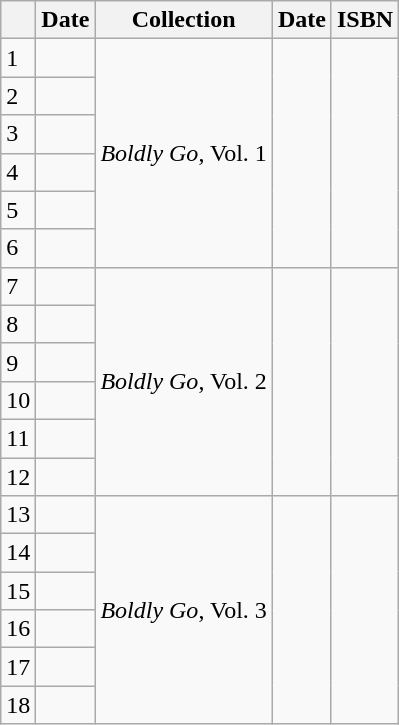<table class="wikitable">
<tr>
<th></th>
<th>Date</th>
<th>Collection</th>
<th>Date</th>
<th>ISBN</th>
</tr>
<tr>
<td>1</td>
<td></td>
<td rowspan="6"><em>Boldly Go</em>, Vol. 1</td>
<td rowspan="6"></td>
<td rowspan="6"></td>
</tr>
<tr>
<td>2</td>
<td></td>
</tr>
<tr>
<td>3</td>
<td></td>
</tr>
<tr>
<td>4</td>
<td></td>
</tr>
<tr>
<td>5</td>
<td></td>
</tr>
<tr>
<td>6</td>
<td></td>
</tr>
<tr>
<td>7</td>
<td></td>
<td rowspan="6"><em>Boldly Go</em>, Vol. 2</td>
<td rowspan="6"></td>
<td rowspan="6"></td>
</tr>
<tr>
<td>8</td>
<td></td>
</tr>
<tr>
<td>9</td>
<td></td>
</tr>
<tr>
<td>10</td>
<td></td>
</tr>
<tr>
<td>11</td>
<td></td>
</tr>
<tr>
<td>12</td>
<td></td>
</tr>
<tr>
<td>13</td>
<td></td>
<td rowspan="6"><em>Boldly Go</em>, Vol. 3</td>
<td rowspan="6"></td>
<td rowspan="6"></td>
</tr>
<tr>
<td>14</td>
<td></td>
</tr>
<tr>
<td>15</td>
<td></td>
</tr>
<tr>
<td>16</td>
<td></td>
</tr>
<tr>
<td>17</td>
<td></td>
</tr>
<tr>
<td>18</td>
<td></td>
</tr>
</table>
